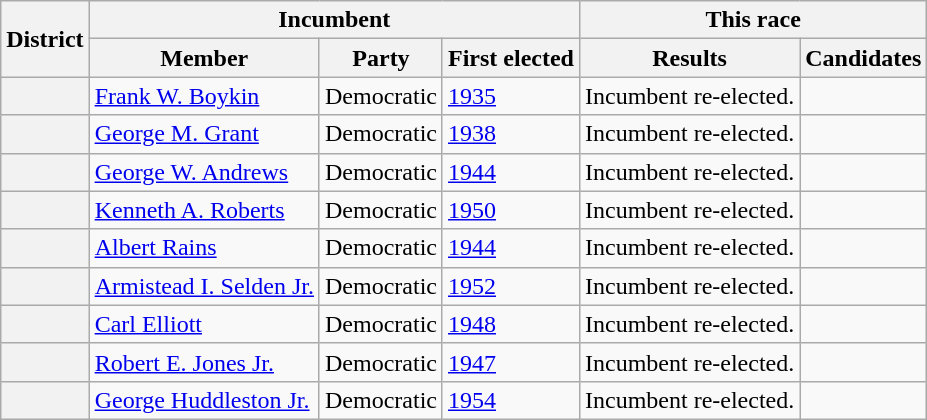<table class=wikitable>
<tr>
<th rowspan=2>District</th>
<th colspan=3>Incumbent</th>
<th colspan=2>This race</th>
</tr>
<tr>
<th>Member</th>
<th>Party</th>
<th>First elected</th>
<th>Results</th>
<th>Candidates</th>
</tr>
<tr>
<th></th>
<td><a href='#'>Frank W. Boykin</a></td>
<td>Democratic</td>
<td><a href='#'>1935 </a></td>
<td>Incumbent re-elected.</td>
<td nowrap></td>
</tr>
<tr>
<th></th>
<td><a href='#'>George M. Grant</a></td>
<td>Democratic</td>
<td><a href='#'>1938</a></td>
<td>Incumbent re-elected.</td>
<td nowrap></td>
</tr>
<tr>
<th></th>
<td><a href='#'>George W. Andrews</a></td>
<td>Democratic</td>
<td><a href='#'>1944</a></td>
<td>Incumbent re-elected.</td>
<td nowrap></td>
</tr>
<tr>
<th></th>
<td><a href='#'>Kenneth A. Roberts</a></td>
<td>Democratic</td>
<td><a href='#'>1950</a></td>
<td>Incumbent re-elected.</td>
<td nowrap></td>
</tr>
<tr>
<th></th>
<td><a href='#'>Albert Rains</a></td>
<td>Democratic</td>
<td><a href='#'>1944</a></td>
<td>Incumbent re-elected.</td>
<td nowrap></td>
</tr>
<tr>
<th></th>
<td><a href='#'>Armistead I. Selden Jr.</a></td>
<td>Democratic</td>
<td><a href='#'>1952</a></td>
<td>Incumbent re-elected.</td>
<td nowrap></td>
</tr>
<tr>
<th></th>
<td><a href='#'>Carl Elliott</a></td>
<td>Democratic</td>
<td><a href='#'>1948</a></td>
<td>Incumbent re-elected.</td>
<td nowrap></td>
</tr>
<tr>
<th></th>
<td><a href='#'>Robert E. Jones Jr.</a></td>
<td>Democratic</td>
<td><a href='#'>1947 </a></td>
<td>Incumbent re-elected.</td>
<td nowrap></td>
</tr>
<tr>
<th></th>
<td><a href='#'>George Huddleston Jr.</a></td>
<td>Democratic</td>
<td><a href='#'>1954</a></td>
<td>Incumbent re-elected.</td>
<td nowrap></td>
</tr>
</table>
